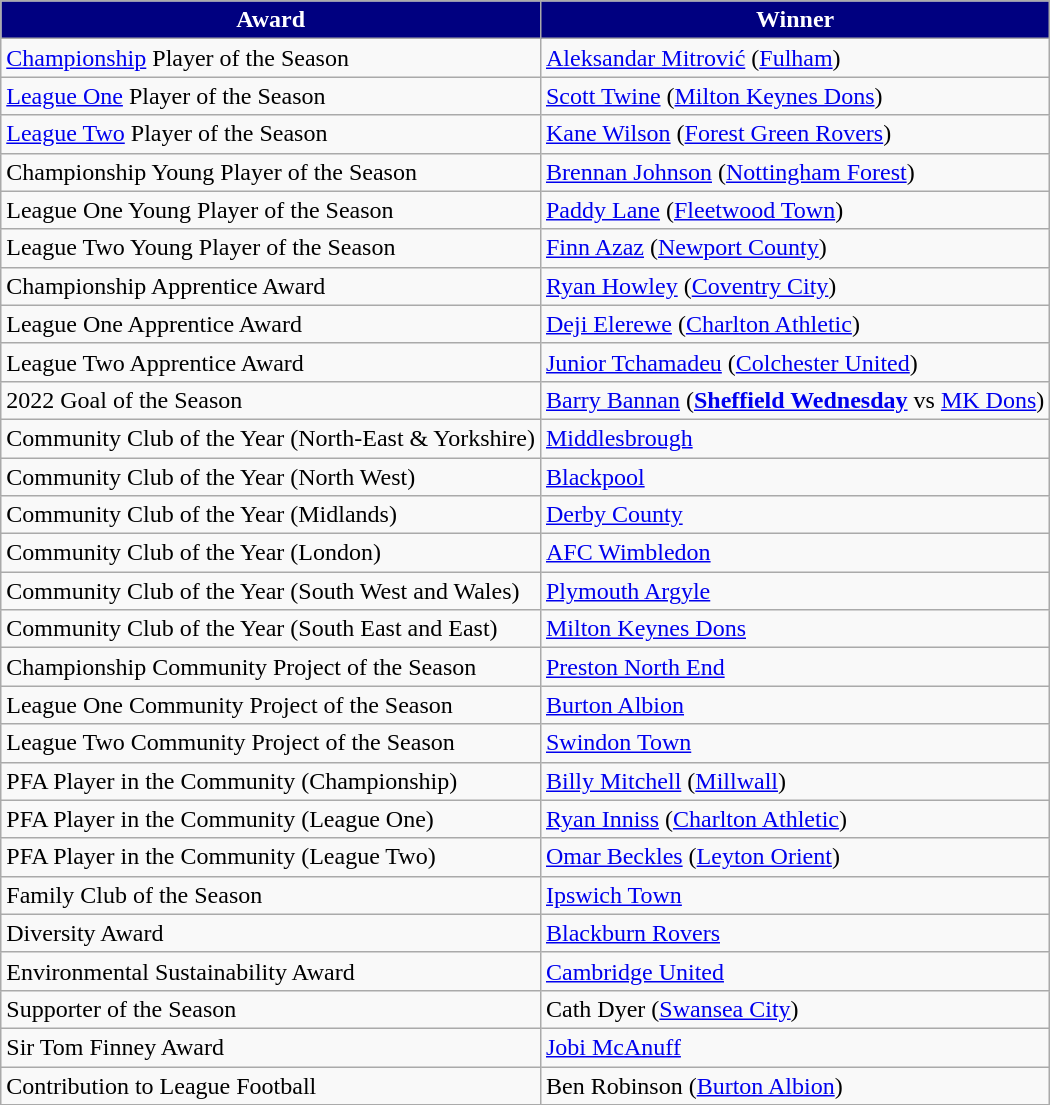<table class="wikitable">
<tr>
<th style="background-color: navy; color: white;">Award</th>
<th style="background-color: navy; color: white;">Winner</th>
</tr>
<tr>
<td><a href='#'>Championship</a> Player of the Season</td>
<td><a href='#'>Aleksandar Mitrović</a> (<a href='#'>Fulham</a>)</td>
</tr>
<tr>
<td><a href='#'>League One</a> Player of the Season</td>
<td><a href='#'>Scott Twine</a> (<a href='#'>Milton Keynes Dons</a>)</td>
</tr>
<tr>
<td><a href='#'>League Two</a> Player of the Season</td>
<td><a href='#'>Kane Wilson</a> (<a href='#'>Forest Green Rovers</a>)</td>
</tr>
<tr>
<td>Championship Young Player of the Season</td>
<td><a href='#'>Brennan Johnson</a> (<a href='#'>Nottingham Forest</a>)</td>
</tr>
<tr>
<td>League One Young Player of the Season</td>
<td><a href='#'>Paddy Lane</a> (<a href='#'>Fleetwood Town</a>)</td>
</tr>
<tr>
<td>League Two Young Player of the Season</td>
<td><a href='#'>Finn Azaz</a> (<a href='#'>Newport County</a>)</td>
</tr>
<tr>
<td>Championship Apprentice Award</td>
<td><a href='#'>Ryan Howley</a> (<a href='#'>Coventry City</a>)</td>
</tr>
<tr>
<td>League One Apprentice Award</td>
<td><a href='#'>Deji Elerewe</a> (<a href='#'>Charlton Athletic</a>)</td>
</tr>
<tr>
<td>League Two Apprentice Award</td>
<td><a href='#'>Junior Tchamadeu</a> (<a href='#'>Colchester United</a>)</td>
</tr>
<tr>
<td>2022 Goal of the Season</td>
<td><a href='#'>Barry Bannan</a> (<strong><a href='#'>Sheffield Wednesday</a></strong> vs <a href='#'>MK Dons</a>)</td>
</tr>
<tr>
<td>Community Club of the Year (North-East & Yorkshire)</td>
<td><a href='#'>Middlesbrough</a></td>
</tr>
<tr>
<td>Community Club of the Year (North West)</td>
<td><a href='#'>Blackpool</a></td>
</tr>
<tr>
<td>Community Club of the Year (Midlands)</td>
<td><a href='#'>Derby County</a></td>
</tr>
<tr>
<td>Community Club of the Year (London)</td>
<td><a href='#'>AFC Wimbledon</a></td>
</tr>
<tr>
<td>Community Club of the Year (South West and Wales)</td>
<td><a href='#'>Plymouth Argyle</a></td>
</tr>
<tr>
<td>Community Club of the Year (South East and East)</td>
<td><a href='#'>Milton Keynes Dons</a></td>
</tr>
<tr>
<td>Championship Community Project of the Season</td>
<td><a href='#'>Preston North End</a></td>
</tr>
<tr>
<td>League One Community Project of the Season</td>
<td><a href='#'>Burton Albion</a></td>
</tr>
<tr>
<td>League Two Community Project of the Season</td>
<td><a href='#'>Swindon Town</a></td>
</tr>
<tr>
<td>PFA Player in the Community (Championship)</td>
<td><a href='#'>Billy Mitchell</a> (<a href='#'>Millwall</a>)</td>
</tr>
<tr>
<td>PFA Player in the Community (League One)</td>
<td><a href='#'>Ryan Inniss</a> (<a href='#'>Charlton Athletic</a>)</td>
</tr>
<tr>
<td>PFA Player in the Community (League Two)</td>
<td><a href='#'>Omar Beckles</a> (<a href='#'>Leyton Orient</a>)</td>
</tr>
<tr>
<td>Family Club of the Season</td>
<td><a href='#'>Ipswich Town</a></td>
</tr>
<tr>
<td>Diversity Award</td>
<td><a href='#'>Blackburn Rovers</a></td>
</tr>
<tr>
<td>Environmental Sustainability Award</td>
<td><a href='#'>Cambridge United</a></td>
</tr>
<tr>
<td>Supporter of the Season</td>
<td>Cath Dyer (<a href='#'>Swansea City</a>)</td>
</tr>
<tr>
<td>Sir Tom Finney Award</td>
<td><a href='#'>Jobi McAnuff</a></td>
</tr>
<tr>
<td>Contribution to League Football</td>
<td>Ben Robinson (<a href='#'>Burton Albion</a>)</td>
</tr>
<tr>
</tr>
</table>
